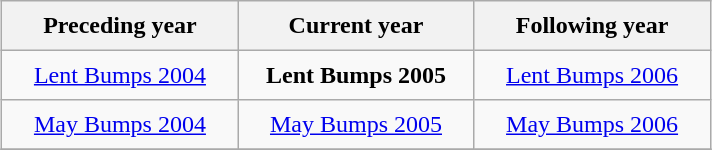<table class="wikitable" style="height: 100px; text-align: center; margin: 1em auto;">
<tr>
<th width=150>Preceding year</th>
<th width=150>Current year</th>
<th width=150>Following year</th>
</tr>
<tr>
<td><a href='#'>Lent Bumps 2004</a></td>
<td><strong>Lent Bumps 2005</strong></td>
<td><a href='#'>Lent Bumps 2006</a></td>
</tr>
<tr>
<td><a href='#'>May Bumps 2004</a></td>
<td><a href='#'>May Bumps 2005</a></td>
<td><a href='#'>May Bumps 2006</a></td>
</tr>
<tr>
</tr>
</table>
